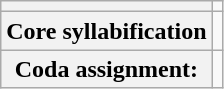<table class="wikitable">
<tr>
<th></th>
<td></td>
</tr>
<tr>
<th>Core syllabification</th>
<td></td>
</tr>
<tr>
<th>Coda assignment:</th>
<td></td>
</tr>
</table>
